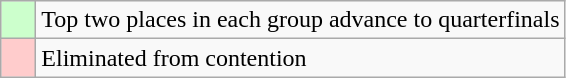<table class="wikitable">
<tr>
<td style="background: #ccffcc;">    </td>
<td>Top two places in each group advance to quarterfinals</td>
</tr>
<tr>
<td style="background: #ffcccc;">    </td>
<td>Eliminated from contention</td>
</tr>
</table>
